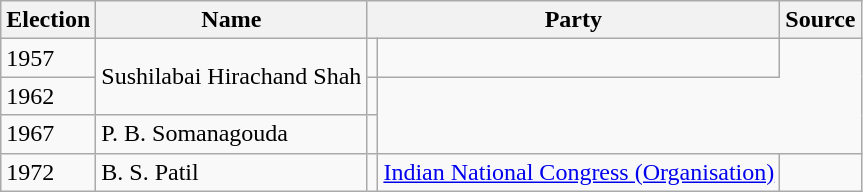<table class="wikitable sortable">
<tr>
<th>Election</th>
<th>Name</th>
<th colspan=2>Party</th>
<th>Source</th>
</tr>
<tr>
<td>1957</td>
<td rowspan=2>Sushilabai Hirachand Shah</td>
<td></td>
<td></td>
</tr>
<tr>
<td>1962</td>
<td></td>
</tr>
<tr>
<td>1967</td>
<td>P. B. Somanagouda</td>
<td></td>
</tr>
<tr>
<td>1972</td>
<td>B. S. Patil</td>
<td bgcolor=></td>
<td><a href='#'>Indian National Congress (Organisation)</a></td>
<td></td>
</tr>
</table>
